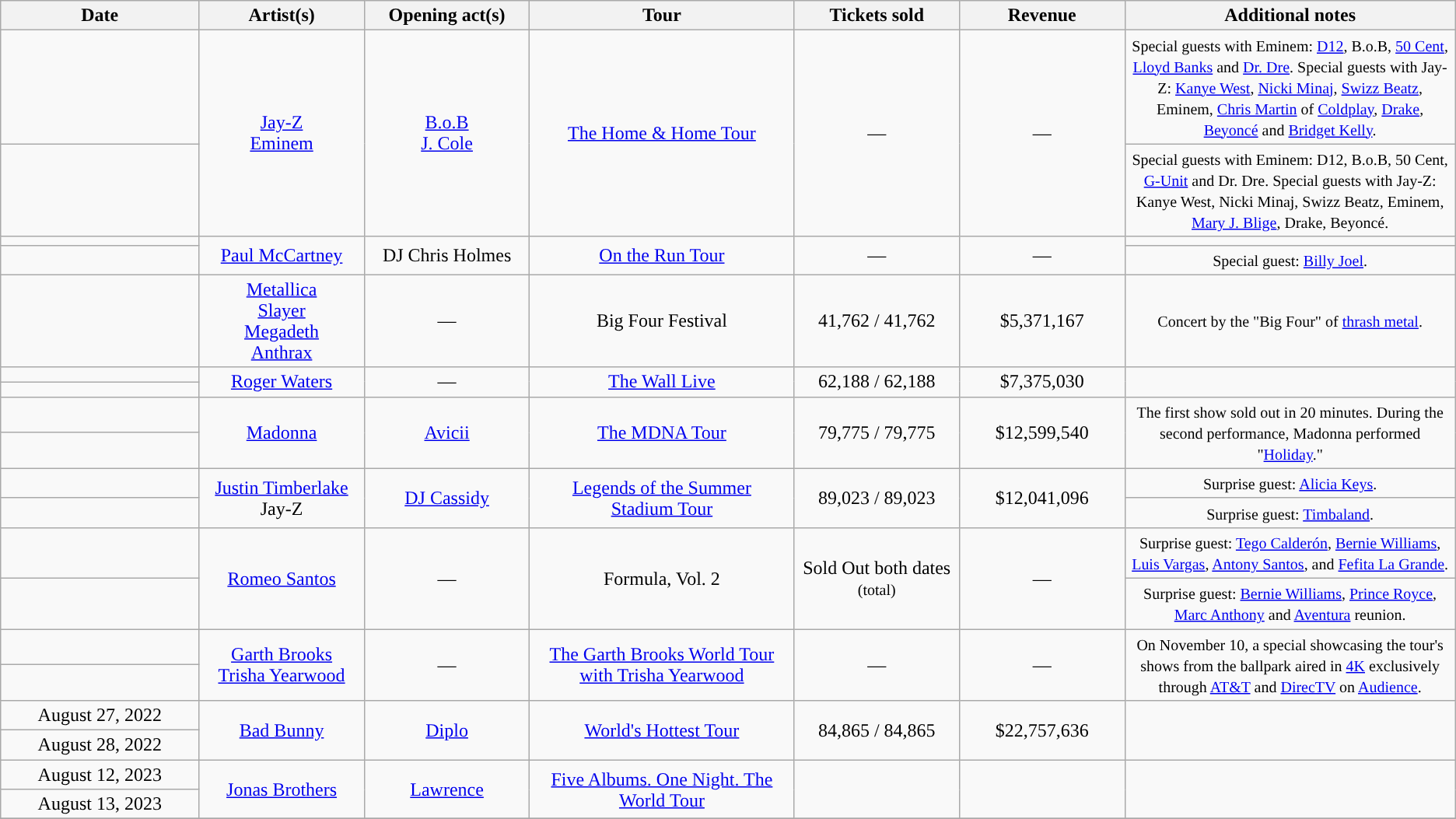<table class="wikitable" style="text-align:center;">
<tr>
<th width=12% style="text-align:center; ">Date</th>
<th width=10% style="text-align:center; ">Artist(s)</th>
<th width=10% style="text-align:center; ">Opening act(s)</th>
<th width=16% style="text-align:center; ">Tour</th>
<th width=10% style="text-align:center; ">Tickets sold</th>
<th width=10% style="text-align:center; ">Revenue</th>
<th width=20% style="text-align:center; ">Additional notes</th>
</tr>
<tr>
<td></td>
<td rowspan=2><a href='#'>Jay-Z</a><br><a href='#'>Eminem</a></td>
<td rowspan=2><a href='#'>B.o.B</a><br><a href='#'>J. Cole</a></td>
<td rowspan=2><a href='#'>The Home & Home Tour</a></td>
<td rowspan=2>—</td>
<td rowspan=2>—</td>
<td><small>Special guests with Eminem: <a href='#'>D12</a>, B.o.B, <a href='#'>50 Cent</a>, <a href='#'>Lloyd Banks</a> and <a href='#'>Dr. Dre</a>. Special guests with Jay-Z: <a href='#'>Kanye West</a>, <a href='#'>Nicki Minaj</a>, <a href='#'>Swizz Beatz</a>, Eminem, <a href='#'>Chris Martin</a> of <a href='#'>Coldplay</a>, <a href='#'>Drake</a>, <a href='#'>Beyoncé</a> and <a href='#'>Bridget Kelly</a>.</small></td>
</tr>
<tr>
<td></td>
<td><small>Special guests with Eminem: D12, B.o.B, 50 Cent, <a href='#'>G-Unit</a> and Dr. Dre. Special guests with Jay-Z: Kanye West, Nicki Minaj, Swizz Beatz, Eminem, <a href='#'>Mary J. Blige</a>, Drake, Beyoncé.</small></td>
</tr>
<tr>
<td></td>
<td rowspan=2><a href='#'>Paul McCartney</a></td>
<td rowspan=2>DJ Chris Holmes</td>
<td rowspan=2><a href='#'>On the Run Tour</a></td>
<td rowspan=2>—</td>
<td rowspan=2>—</td>
<td></td>
</tr>
<tr>
<td></td>
<td><small>Special guest: <a href='#'>Billy Joel</a>.</small></td>
</tr>
<tr>
<td></td>
<td><a href='#'>Metallica</a><br><a href='#'>Slayer</a><br><a href='#'>Megadeth</a><br><a href='#'>Anthrax</a></td>
<td>—</td>
<td>Big Four Festival</td>
<td>41,762 / 41,762</td>
<td>$5,371,167</td>
<td><small>Concert by the "Big Four" of <a href='#'>thrash metal</a>.</small></td>
</tr>
<tr>
<td></td>
<td rowspan=2><a href='#'>Roger Waters</a></td>
<td rowspan=2>—</td>
<td rowspan=2><a href='#'>The Wall Live</a></td>
<td rowspan=2>62,188 / 62,188</td>
<td rowspan=2>$7,375,030</td>
<td rowspan=2></td>
</tr>
<tr>
<td></td>
</tr>
<tr>
<td></td>
<td rowspan=2><a href='#'>Madonna</a></td>
<td rowspan=2><a href='#'>Avicii</a></td>
<td rowspan=2><a href='#'>The MDNA Tour</a></td>
<td rowspan=2>79,775 / 79,775</td>
<td rowspan=2>$12,599,540</td>
<td rowspan=2><small>The first show sold out in 20 minutes. During the second performance, Madonna performed "<a href='#'>Holiday</a>."</small></td>
</tr>
<tr>
<td></td>
</tr>
<tr>
<td></td>
<td rowspan=2><a href='#'>Justin Timberlake</a><br>Jay-Z</td>
<td rowspan=2><a href='#'>DJ Cassidy</a></td>
<td rowspan=2><a href='#'>Legends of the Summer<br>Stadium Tour</a></td>
<td rowspan=2>89,023 / 89,023</td>
<td rowspan=2>$12,041,096</td>
<td><small>Surprise guest: <a href='#'>Alicia Keys</a>.</small></td>
</tr>
<tr>
<td></td>
<td><small>Surprise guest: <a href='#'>Timbaland</a>.</small></td>
</tr>
<tr>
<td></td>
<td rowspan=2><a href='#'>Romeo Santos</a></td>
<td rowspan=2>—</td>
<td rowspan=2>Formula, Vol. 2</td>
<td rowspan=2>Sold Out both dates<br><small>(total)</small></td>
<td rowspan=2>—</td>
<td><small>Surprise guest: <a href='#'>Tego Calderón</a>, <a href='#'>Bernie Williams</a>, <a href='#'>Luis Vargas</a>, <a href='#'>Antony Santos</a>, and <a href='#'>Fefita La Grande</a>.</small></td>
</tr>
<tr>
<td></td>
<td><small>Surprise guest: <a href='#'>Bernie Williams</a>, <a href='#'>Prince Royce</a>, <a href='#'>Marc Anthony</a> and <a href='#'>Aventura</a> reunion.</small></td>
</tr>
<tr>
<td></td>
<td rowspan=2><a href='#'>Garth Brooks</a><br><a href='#'>Trisha Yearwood</a></td>
<td rowspan=2>—</td>
<td rowspan=2><a href='#'>The Garth Brooks World Tour with Trisha Yearwood</a></td>
<td rowspan=2>—</td>
<td rowspan=2>—</td>
<td rowspan=2><small>On November 10, a special showcasing the tour's shows from the ballpark aired in <a href='#'>4K</a> exclusively through <a href='#'>AT&T</a> and <a href='#'>DirecTV</a> on <a href='#'>Audience</a>.</small></td>
</tr>
<tr>
<td></td>
</tr>
<tr>
<td>August 27, 2022</td>
<td rowspan="2"><a href='#'>Bad Bunny</a></td>
<td rowspan="2"><a href='#'>Diplo</a></td>
<td rowspan="2"><a href='#'>World's Hottest Tour</a></td>
<td rowspan="2">84,865 / 84,865</td>
<td rowspan="2">$22,757,636</td>
<td rowspan="2"></td>
</tr>
<tr>
<td>August 28, 2022</td>
</tr>
<tr>
<td>August 12, 2023</td>
<td rowspan="2"><a href='#'>Jonas Brothers</a></td>
<td rowspan="2"><a href='#'>Lawrence</a></td>
<td rowspan="2"><a href='#'>Five Albums. One Night. The World Tour</a></td>
<td rowspan="2"></td>
<td rowspan="2"></td>
<td rowspan="2"></td>
</tr>
<tr>
<td>August 13, 2023</td>
</tr>
<tr>
</tr>
</table>
